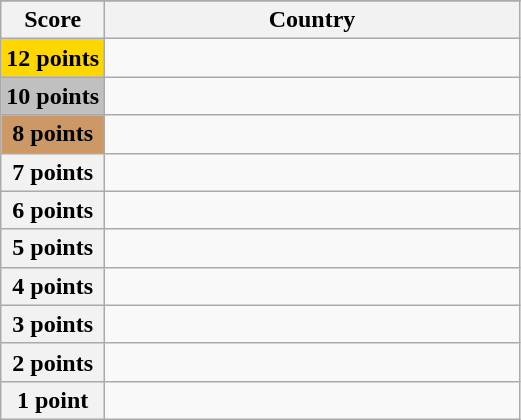<table class="wikitable">
<tr>
</tr>
<tr>
<th scope="col" width="20%">Score</th>
<th scope="col">Country</th>
</tr>
<tr>
<th scope="row" style="background:gold">12 points</th>
<td></td>
</tr>
<tr>
<th scope="row" style="background:silver">10 points</th>
<td></td>
</tr>
<tr>
<th scope="row" style="background:#CC9966">8 points</th>
<td></td>
</tr>
<tr>
<th scope="row" width=20%>7 points</th>
<td></td>
</tr>
<tr>
<th scope="row" width=20%>6 points</th>
<td></td>
</tr>
<tr>
<th scope="row" width=20%>5 points</th>
<td></td>
</tr>
<tr>
<th scope="row" width=20%>4 points</th>
<td></td>
</tr>
<tr>
<th scope="row" width=20%>3 points</th>
<td></td>
</tr>
<tr>
<th scope="row" width=20%>2 points</th>
<td></td>
</tr>
<tr>
<th scope="row" width=20%>1 point</th>
<td></td>
</tr>
</table>
